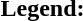<table class="toccolours" style="font-size:100%; white-space:nowrap;">
<tr>
<td><strong>Legend:</strong></td>
<td>      </td>
</tr>
<tr>
<td></td>
</tr>
<tr>
<td></td>
</tr>
</table>
